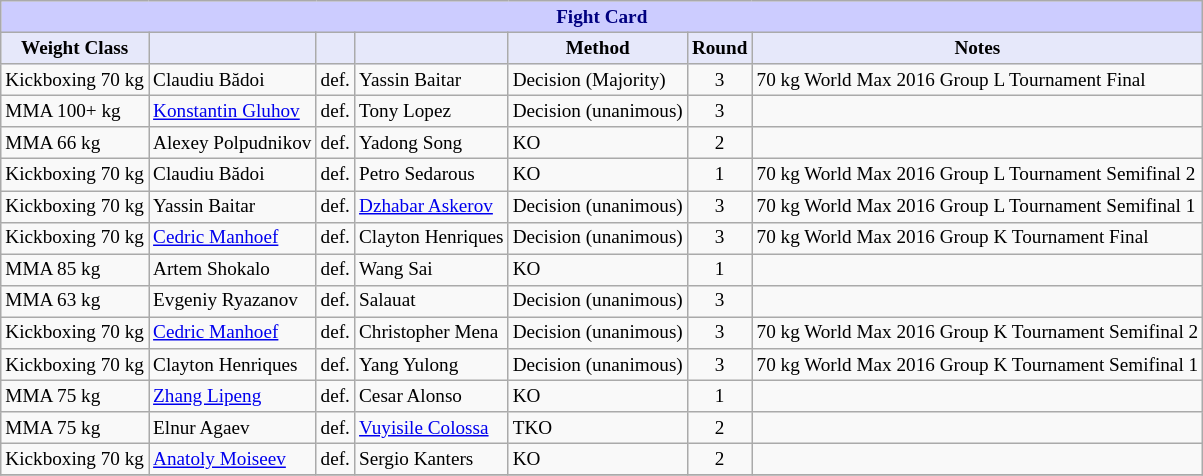<table class="wikitable" style="font-size: 80%;">
<tr>
<th colspan="8" style="background-color: #ccf; color: #000080; text-align: center;"><strong>Fight Card</strong></th>
</tr>
<tr>
<th colspan="1" style="background-color: #E6E8FA; color: #000000; text-align: center;">Weight Class</th>
<th colspan="1" style="background-color: #E6E8FA; color: #000000; text-align: center;"></th>
<th colspan="1" style="background-color: #E6E8FA; color: #000000; text-align: center;"></th>
<th colspan="1" style="background-color: #E6E8FA; color: #000000; text-align: center;"></th>
<th colspan="1" style="background-color: #E6E8FA; color: #000000; text-align: center;">Method</th>
<th colspan="1" style="background-color: #E6E8FA; color: #000000; text-align: center;">Round</th>
<th colspan="1" style="background-color: #E6E8FA; color: #000000; text-align: center;">Notes</th>
</tr>
<tr>
<td>Kickboxing 70 kg</td>
<td> Claudiu Bădoi</td>
<td align=center>def.</td>
<td> Yassin Baitar</td>
<td>Decision (Majority)</td>
<td align=center>3</td>
<td>70 kg World Max 2016 Group L Tournament Final</td>
</tr>
<tr>
<td>MMA 100+ kg</td>
<td> <a href='#'>Konstantin Gluhov</a></td>
<td align=center>def.</td>
<td> Tony Lopez</td>
<td>Decision (unanimous)</td>
<td align=center>3</td>
<td></td>
</tr>
<tr>
<td>MMA 66 kg</td>
<td> Alexey Polpudnikov</td>
<td align=center>def.</td>
<td> Yadong Song</td>
<td>KO</td>
<td align=center>2</td>
<td></td>
</tr>
<tr>
<td>Kickboxing 70 kg</td>
<td> Claudiu Bădoi</td>
<td align=center>def.</td>
<td> Petro Sedarous</td>
<td>KO</td>
<td align=center>1</td>
<td>70 kg World Max 2016 Group L Tournament Semifinal 2</td>
</tr>
<tr>
<td>Kickboxing 70 kg</td>
<td> Yassin Baitar</td>
<td align=center>def.</td>
<td> <a href='#'>Dzhabar Askerov</a></td>
<td>Decision (unanimous)</td>
<td align=center>3</td>
<td>70 kg World Max 2016 Group L Tournament Semifinal 1</td>
</tr>
<tr>
<td>Kickboxing 70 kg</td>
<td> <a href='#'>Cedric Manhoef</a></td>
<td align=center>def.</td>
<td> Clayton Henriques</td>
<td>Decision (unanimous)</td>
<td align=center>3</td>
<td>70 kg World Max 2016 Group K Tournament Final</td>
</tr>
<tr>
<td>MMA 85 kg</td>
<td> Artem Shokalo</td>
<td align=center>def.</td>
<td> Wang Sai</td>
<td>KO</td>
<td align=center>1</td>
<td></td>
</tr>
<tr>
<td>MMA 63 kg</td>
<td> Evgeniy Ryazanov</td>
<td align=center>def.</td>
<td> Salauat</td>
<td>Decision (unanimous)</td>
<td align=center>3</td>
<td></td>
</tr>
<tr>
<td>Kickboxing 70 kg</td>
<td> <a href='#'>Cedric Manhoef</a></td>
<td align=center>def.</td>
<td> Christopher Mena</td>
<td>Decision (unanimous)</td>
<td align=center>3</td>
<td>70 kg World Max 2016 Group K Tournament Semifinal 2</td>
</tr>
<tr>
<td>Kickboxing 70 kg</td>
<td> Clayton Henriques</td>
<td align=center>def.</td>
<td> Yang Yulong</td>
<td>Decision (unanimous)</td>
<td align=center>3</td>
<td>70 kg World Max 2016 Group K Tournament Semifinal 1</td>
</tr>
<tr>
<td>MMA 75 kg</td>
<td> <a href='#'>Zhang Lipeng</a></td>
<td align=center>def.</td>
<td> Cesar Alonso</td>
<td>KO</td>
<td align=center>1</td>
<td></td>
</tr>
<tr>
<td>MMA 75 kg</td>
<td> Elnur Agaev</td>
<td align=center>def.</td>
<td> <a href='#'>Vuyisile Colossa</a></td>
<td>TKO</td>
<td align=center>2</td>
<td></td>
</tr>
<tr>
<td>Kickboxing 70 kg</td>
<td> <a href='#'>Anatoly Moiseev</a></td>
<td align=center>def.</td>
<td> Sergio Kanters</td>
<td>KO</td>
<td align=center>2</td>
<td></td>
</tr>
<tr>
</tr>
</table>
